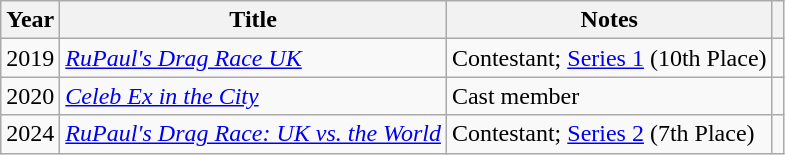<table class="wikitable plainrowheaders sortable">
<tr As themself>
<th scope="col">Year</th>
<th scope="col">Title</th>
<th scope="col">Notes</th>
<th scope="col"></th>
</tr>
<tr>
<td>2019</td>
<td><em><a href='#'>RuPaul's Drag Race UK</a></em></td>
<td>Contestant; <a href='#'>Series 1</a> (10th Place)</td>
<td></td>
</tr>
<tr>
<td>2020</td>
<td><em><a href='#'>Celeb Ex in the City</a></em></td>
<td>Cast member</td>
<td></td>
</tr>
<tr>
<td>2024</td>
<td><em><a href='#'>RuPaul's Drag Race: UK vs. the World</a></em></td>
<td>Contestant; <a href='#'>Series 2</a> (7th Place)</td>
<td></td>
</tr>
</table>
